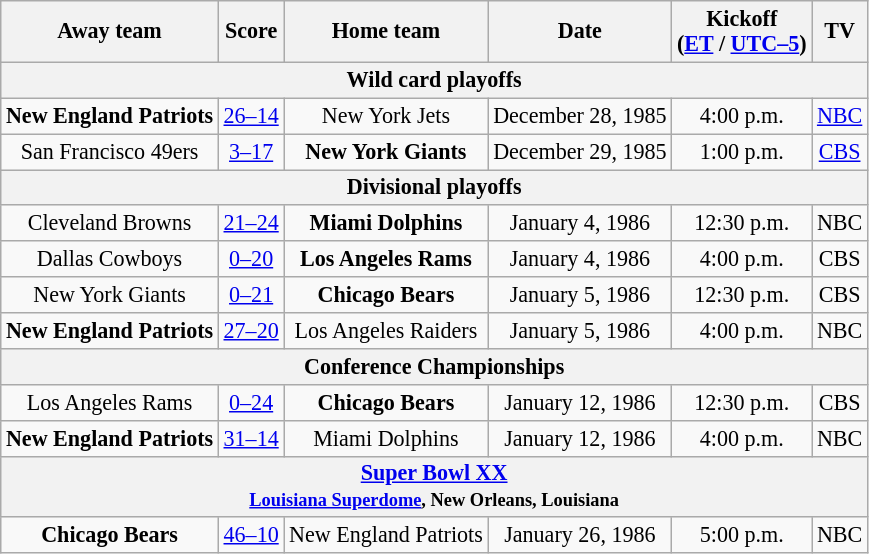<table class="wikitable" style="font-size:92%; text-align:center;">
<tr>
<th>Away team</th>
<th>Score</th>
<th>Home team</th>
<th>Date</th>
<th>Kickoff<br>(<a href='#'>ET</a> / <a href='#'>UTC–5</a>)</th>
<th>TV</th>
</tr>
<tr>
<th colspan="6">Wild card playoffs</th>
</tr>
<tr>
<td><strong>New England Patriots</strong></td>
<td><a href='#'>26–14</a></td>
<td>New York Jets</td>
<td>December 28, 1985</td>
<td>4:00 p.m.</td>
<td><a href='#'>NBC</a></td>
</tr>
<tr>
<td>San Francisco 49ers</td>
<td><a href='#'>3–17</a></td>
<td><strong>New York Giants</strong></td>
<td>December 29, 1985</td>
<td>1:00 p.m.</td>
<td><a href='#'>CBS</a></td>
</tr>
<tr>
<th colspan="6">Divisional playoffs</th>
</tr>
<tr>
<td>Cleveland Browns</td>
<td><a href='#'>21–24</a></td>
<td><strong>Miami Dolphins</strong></td>
<td>January 4, 1986</td>
<td>12:30 p.m.</td>
<td>NBC</td>
</tr>
<tr>
<td>Dallas Cowboys</td>
<td><a href='#'>0–20</a></td>
<td><strong>Los Angeles Rams</strong></td>
<td>January 4, 1986</td>
<td>4:00 p.m.</td>
<td>CBS</td>
</tr>
<tr>
<td>New York Giants</td>
<td><a href='#'>0–21</a></td>
<td><strong>Chicago Bears</strong></td>
<td>January 5, 1986</td>
<td>12:30 p.m.</td>
<td>CBS</td>
</tr>
<tr>
<td><strong>New England Patriots</strong></td>
<td><a href='#'>27–20</a></td>
<td>Los Angeles Raiders</td>
<td>January 5, 1986</td>
<td>4:00 p.m.</td>
<td>NBC</td>
</tr>
<tr>
<th colspan="6">Conference Championships</th>
</tr>
<tr>
<td>Los Angeles Rams</td>
<td><a href='#'>0–24</a></td>
<td><strong>Chicago Bears</strong></td>
<td>January 12, 1986</td>
<td>12:30 p.m.</td>
<td>CBS</td>
</tr>
<tr>
<td><strong>New England Patriots</strong></td>
<td><a href='#'>31–14</a></td>
<td>Miami Dolphins</td>
<td>January 12, 1986</td>
<td>4:00 p.m.</td>
<td>NBC</td>
</tr>
<tr>
<th colspan="6"><a href='#'>Super Bowl XX</a><br><small><a href='#'>Louisiana Superdome</a>, New Orleans, Louisiana</small></th>
</tr>
<tr>
<td><strong>Chicago Bears</strong></td>
<td><a href='#'>46–10</a></td>
<td>New England Patriots</td>
<td>January 26, 1986</td>
<td>5:00 p.m.</td>
<td>NBC</td>
</tr>
</table>
